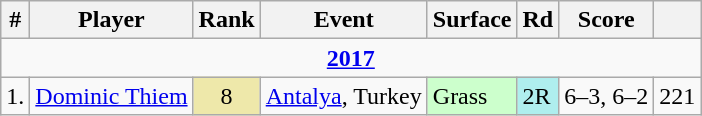<table class="wikitable sortable">
<tr>
<th>#</th>
<th>Player</th>
<th>Rank</th>
<th>Event</th>
<th>Surface</th>
<th>Rd</th>
<th>Score</th>
<th></th>
</tr>
<tr>
<td colspan="8" style="text-align:center"><strong><a href='#'>2017</a></strong></td>
</tr>
<tr>
<td>1.</td>
<td> <a href='#'>Dominic Thiem</a></td>
<td align=center bgcolor="eee8aa">8</td>
<td><a href='#'>Antalya</a>, Turkey</td>
<td bgcolor="ccffcc">Grass</td>
<td bgcolor="afeeee">2R</td>
<td>6–3, 6–2</td>
<td align=center>221</td>
</tr>
</table>
